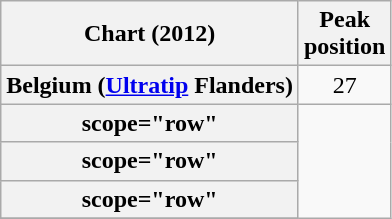<table class="wikitable sortable plainrowheaders">
<tr>
<th scope="col">Chart (2012)</th>
<th scope="col">Peak<br>position</th>
</tr>
<tr>
<th scope="row">Belgium (<a href='#'>Ultratip</a> Flanders)</th>
<td align="center">27</td>
</tr>
<tr>
<th>scope="row" </th>
</tr>
<tr>
<th>scope="row" </th>
</tr>
<tr>
<th>scope="row" </th>
</tr>
<tr>
</tr>
</table>
